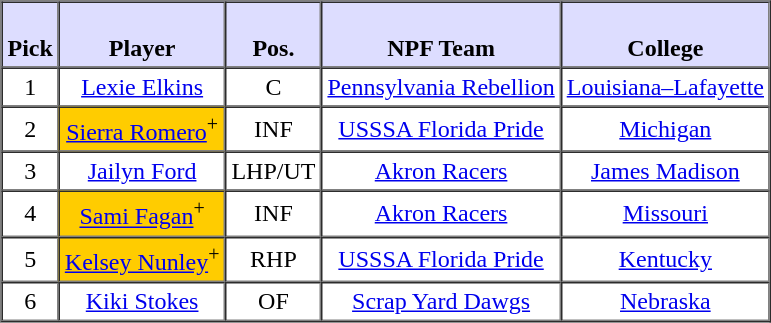<table style="text-align: center" border="1" cellpadding="3" cellspacing="0">
<tr>
<th style="background:#ddf;"><br>Pick</th>
<th style="background:#ddf;"><br>Player</th>
<th style="background:#ddf;"><br>Pos.</th>
<th style="background:#ddf;"><br>NPF Team</th>
<th style="background:#ddf;"><br>College</th>
</tr>
<tr>
<td>1</td>
<td><a href='#'>Lexie Elkins</a></td>
<td>C</td>
<td><a href='#'>Pennsylvania Rebellion</a></td>
<td><a href='#'>Louisiana–Lafayette</a></td>
</tr>
<tr>
<td>2</td>
<td style="background:#FFCC00;"><a href='#'>Sierra Romero</a><sup>+</sup></td>
<td>INF</td>
<td><a href='#'>USSSA Florida Pride</a></td>
<td><a href='#'>Michigan</a></td>
</tr>
<tr>
<td>3</td>
<td><a href='#'>Jailyn Ford</a></td>
<td>LHP/UT</td>
<td><a href='#'>Akron Racers</a></td>
<td><a href='#'>James Madison</a></td>
</tr>
<tr>
<td>4</td>
<td style="background:#FFCC00;"><a href='#'>Sami Fagan</a><sup>+</sup></td>
<td>INF</td>
<td><a href='#'>Akron Racers</a></td>
<td><a href='#'>Missouri</a></td>
</tr>
<tr>
<td>5</td>
<td style="background:#FFCC00;"><a href='#'>Kelsey Nunley</a><sup>+</sup></td>
<td>RHP</td>
<td><a href='#'>USSSA Florida Pride</a></td>
<td><a href='#'>Kentucky</a></td>
</tr>
<tr>
<td>6</td>
<td><a href='#'>Kiki Stokes</a></td>
<td>OF</td>
<td><a href='#'>Scrap Yard Dawgs</a></td>
<td><a href='#'>Nebraska</a></td>
</tr>
</table>
